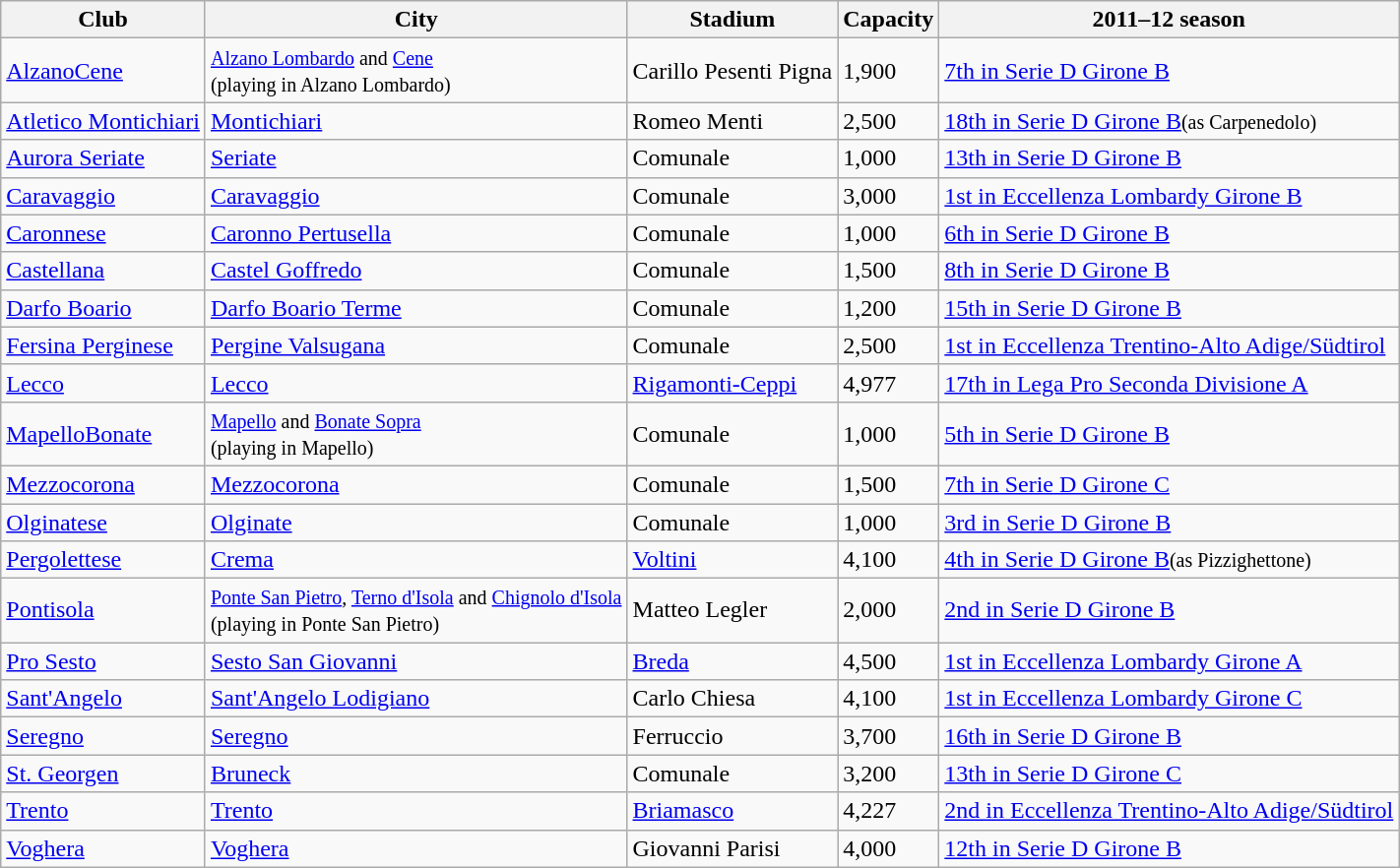<table class="wikitable sortable">
<tr>
<th>Club</th>
<th>City</th>
<th>Stadium</th>
<th>Capacity</th>
<th>2011–12 season</th>
</tr>
<tr>
<td><a href='#'>AlzanoCene</a></td>
<td><small><a href='#'>Alzano Lombardo</a> and <a href='#'>Cene</a><br>(playing in Alzano Lombardo)</small></td>
<td>Carillo Pesenti Pigna</td>
<td>1,900</td>
<td><a href='#'>7th in Serie D Girone B</a></td>
</tr>
<tr>
<td><a href='#'>Atletico Montichiari</a></td>
<td><a href='#'>Montichiari</a></td>
<td>Romeo Menti</td>
<td>2,500</td>
<td><a href='#'>18th in Serie D Girone B</a><small>(as Carpenedolo)</small></td>
</tr>
<tr>
<td><a href='#'>Aurora Seriate</a></td>
<td><a href='#'>Seriate</a></td>
<td>Comunale</td>
<td>1,000</td>
<td><a href='#'>13th in Serie D Girone B</a></td>
</tr>
<tr>
<td><a href='#'>Caravaggio</a></td>
<td><a href='#'>Caravaggio</a></td>
<td>Comunale</td>
<td>3,000</td>
<td><a href='#'>1st in Eccellenza Lombardy Girone B</a></td>
</tr>
<tr>
<td><a href='#'>Caronnese</a></td>
<td><a href='#'>Caronno Pertusella</a></td>
<td>Comunale</td>
<td>1,000</td>
<td><a href='#'>6th in Serie D Girone B</a></td>
</tr>
<tr>
<td><a href='#'>Castellana</a></td>
<td><a href='#'>Castel Goffredo</a></td>
<td>Comunale</td>
<td>1,500</td>
<td><a href='#'>8th in Serie D Girone B</a></td>
</tr>
<tr>
<td><a href='#'>Darfo Boario</a></td>
<td><a href='#'>Darfo Boario Terme</a></td>
<td>Comunale</td>
<td>1,200</td>
<td><a href='#'>15th in Serie D Girone B</a></td>
</tr>
<tr>
<td><a href='#'>Fersina Perginese</a></td>
<td><a href='#'>Pergine Valsugana</a></td>
<td>Comunale</td>
<td>2,500</td>
<td><a href='#'>1st in Eccellenza Trentino-Alto Adige/Südtirol</a></td>
</tr>
<tr>
<td><a href='#'>Lecco</a></td>
<td><a href='#'>Lecco</a></td>
<td><a href='#'>Rigamonti-Ceppi</a></td>
<td>4,977</td>
<td><a href='#'>17th in Lega Pro Seconda Divisione A</a></td>
</tr>
<tr>
<td><a href='#'>MapelloBonate</a></td>
<td><small><a href='#'>Mapello</a> and <a href='#'>Bonate Sopra</a><br>(playing in Mapello)</small></td>
<td>Comunale</td>
<td>1,000</td>
<td><a href='#'>5th in Serie D Girone B</a></td>
</tr>
<tr>
<td><a href='#'>Mezzocorona</a></td>
<td><a href='#'>Mezzocorona</a></td>
<td>Comunale</td>
<td>1,500</td>
<td><a href='#'>7th in Serie D Girone C</a></td>
</tr>
<tr>
<td><a href='#'>Olginatese</a></td>
<td><a href='#'>Olginate</a></td>
<td>Comunale</td>
<td>1,000</td>
<td><a href='#'>3rd in Serie D Girone B</a></td>
</tr>
<tr>
<td><a href='#'>Pergolettese</a></td>
<td><a href='#'>Crema</a></td>
<td><a href='#'>Voltini</a></td>
<td>4,100</td>
<td><a href='#'>4th in Serie D Girone B</a><small>(as Pizzighettone)</small></td>
</tr>
<tr>
<td><a href='#'>Pontisola</a></td>
<td><small><a href='#'>Ponte San Pietro</a>, <a href='#'>Terno d'Isola</a> and <a href='#'>Chignolo d'Isola</a><br>(playing in Ponte San Pietro)</small></td>
<td>Matteo Legler</td>
<td>2,000</td>
<td><a href='#'>2nd in Serie D Girone B</a></td>
</tr>
<tr>
<td><a href='#'>Pro Sesto</a></td>
<td><a href='#'>Sesto San Giovanni</a></td>
<td><a href='#'>Breda</a></td>
<td>4,500</td>
<td><a href='#'>1st in Eccellenza Lombardy Girone A</a></td>
</tr>
<tr>
<td><a href='#'>Sant'Angelo</a></td>
<td><a href='#'>Sant'Angelo Lodigiano</a></td>
<td>Carlo Chiesa</td>
<td>4,100</td>
<td><a href='#'>1st in Eccellenza Lombardy Girone C</a></td>
</tr>
<tr>
<td><a href='#'>Seregno</a></td>
<td><a href='#'>Seregno</a></td>
<td>Ferruccio</td>
<td>3,700</td>
<td><a href='#'>16th in Serie D Girone B</a></td>
</tr>
<tr>
<td><a href='#'>St. Georgen</a></td>
<td><a href='#'>Bruneck</a></td>
<td>Comunale</td>
<td>3,200</td>
<td><a href='#'>13th in Serie D Girone C</a></td>
</tr>
<tr>
<td><a href='#'>Trento</a></td>
<td><a href='#'>Trento</a></td>
<td><a href='#'>Briamasco</a></td>
<td>4,227</td>
<td><a href='#'>2nd in Eccellenza Trentino-Alto Adige/Südtirol</a></td>
</tr>
<tr>
<td><a href='#'>Voghera</a></td>
<td><a href='#'>Voghera</a></td>
<td>Giovanni Parisi</td>
<td>4,000</td>
<td><a href='#'>12th in Serie D Girone B</a></td>
</tr>
</table>
